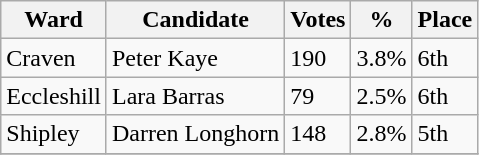<table class="wikitable">
<tr>
<th>Ward</th>
<th>Candidate</th>
<th>Votes</th>
<th>%</th>
<th>Place</th>
</tr>
<tr>
<td>Craven</td>
<td>Peter Kaye</td>
<td>190</td>
<td>3.8%</td>
<td>6th</td>
</tr>
<tr>
<td>Eccleshill</td>
<td>Lara Barras</td>
<td>79</td>
<td>2.5%</td>
<td>6th</td>
</tr>
<tr>
<td>Shipley</td>
<td>Darren Longhorn</td>
<td>148</td>
<td>2.8%</td>
<td>5th</td>
</tr>
<tr>
</tr>
</table>
